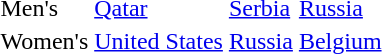<table>
<tr>
<td>Men's <br></td>
<td> <a href='#'>Qatar</a></td>
<td> <a href='#'>Serbia</a></td>
<td> <a href='#'>Russia</a></td>
</tr>
<tr>
<td>Women's <br></td>
<td> <a href='#'>United States</a></td>
<td> <a href='#'>Russia</a></td>
<td> <a href='#'>Belgium</a></td>
</tr>
</table>
